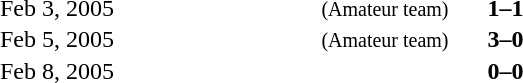<table width=100% cellspacing=1>
<tr>
<th width=120></th>
<th width=220></th>
<th width=70></th>
<th width=220></th>
<th></th>
</tr>
<tr>
<td align=right>Feb 3, 2005</td>
<td align=right><small>(Amateur team)</small> <strong></strong></td>
<td align=center><strong>1–1</strong></td>
<td><strong></strong></td>
</tr>
<tr>
<td align=right>Feb 5, 2005</td>
<td align=right><small>(Amateur team)</small> <strong></strong></td>
<td align=center><strong>3–0</strong></td>
<td><strong></strong></td>
</tr>
<tr>
<td align=right>Feb 8, 2005</td>
<td align=right><strong></strong></td>
<td align=center><strong>0–0</strong></td>
<td><strong></strong></td>
</tr>
</table>
